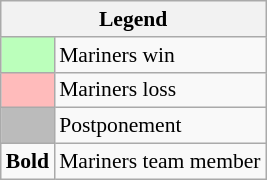<table class="wikitable" style="font-size:90%">
<tr>
<th colspan="2">Legend</th>
</tr>
<tr>
<td bgcolor="#bbffbb"> </td>
<td>Mariners win</td>
</tr>
<tr>
<td bgcolor="#ffbbbb"> </td>
<td>Mariners loss</td>
</tr>
<tr>
<td bgcolor="#bbbbbb"> </td>
<td>Postponement</td>
</tr>
<tr>
<td><strong>Bold</strong></td>
<td>Mariners team member</td>
</tr>
</table>
